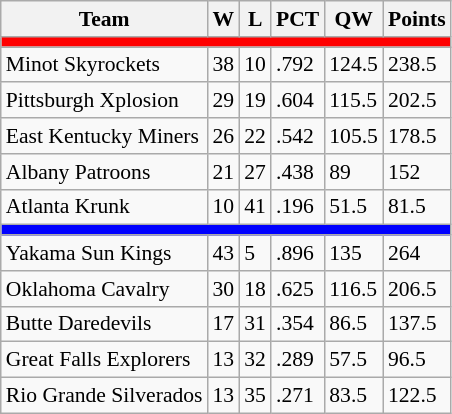<table class="wikitable" style="font-size:90%">
<tr>
<th>Team</th>
<th>W</th>
<th>L</th>
<th>PCT</th>
<th>QW</th>
<th>Points</th>
</tr>
<tr>
<th style="background:red" colspan="6"></th>
</tr>
<tr>
<td>Minot Skyrockets</td>
<td>38</td>
<td>10</td>
<td>.792</td>
<td>124.5</td>
<td>238.5</td>
</tr>
<tr>
<td>Pittsburgh Xplosion</td>
<td>29</td>
<td>19</td>
<td>.604</td>
<td>115.5</td>
<td>202.5</td>
</tr>
<tr>
<td>East Kentucky Miners</td>
<td>26</td>
<td>22</td>
<td>.542</td>
<td>105.5</td>
<td>178.5</td>
</tr>
<tr>
<td>Albany Patroons</td>
<td>21</td>
<td>27</td>
<td>.438</td>
<td>89</td>
<td>152</td>
</tr>
<tr>
<td>Atlanta Krunk</td>
<td>10</td>
<td>41</td>
<td>.196</td>
<td>51.5</td>
<td>81.5</td>
</tr>
<tr>
<th style="background:blue" colspan="6"></th>
</tr>
<tr>
<td>Yakama Sun Kings</td>
<td>43</td>
<td>5</td>
<td>.896</td>
<td>135</td>
<td>264</td>
</tr>
<tr>
<td>Oklahoma Cavalry</td>
<td>30</td>
<td>18</td>
<td>.625</td>
<td>116.5</td>
<td>206.5</td>
</tr>
<tr>
<td>Butte Daredevils</td>
<td>17</td>
<td>31</td>
<td>.354</td>
<td>86.5</td>
<td>137.5</td>
</tr>
<tr>
<td>Great Falls Explorers</td>
<td>13</td>
<td>32</td>
<td>.289</td>
<td>57.5</td>
<td>96.5</td>
</tr>
<tr>
<td>Rio Grande Silverados</td>
<td>13</td>
<td>35</td>
<td>.271</td>
<td>83.5</td>
<td>122.5</td>
</tr>
</table>
